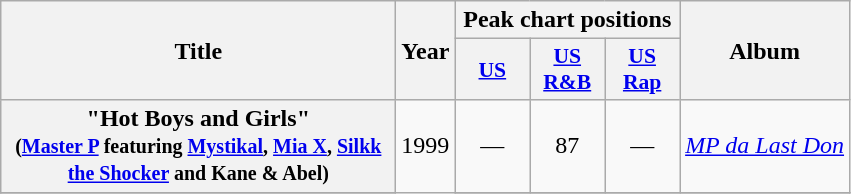<table class="wikitable plainrowheaders" style="text-align:center;">
<tr>
<th scope="col" rowspan="2" style="width:16em;">Title</th>
<th scope="col" rowspan="2">Year</th>
<th scope="col" colspan="3">Peak chart positions</th>
<th scope="col" rowspan="2">Album</th>
</tr>
<tr>
<th style="width:3em; font-size:90%"><a href='#'>US</a></th>
<th style="width:3em; font-size:90%"><a href='#'>US<br>R&B</a></th>
<th style="width:3em; font-size:90%"><a href='#'>US<br>Rap</a></th>
</tr>
<tr>
<th scope="row">"Hot Boys and Girls" <br><small>(<a href='#'>Master P</a> featuring <a href='#'>Mystikal</a>, <a href='#'>Mia X</a>, <a href='#'>Silkk the Shocker</a> and Kane & Abel)</small></th>
<td rowspan="2">1999</td>
<td>—</td>
<td>87</td>
<td>—</td>
<td><em><a href='#'>MP da Last Don</a></em></td>
</tr>
<tr>
</tr>
</table>
